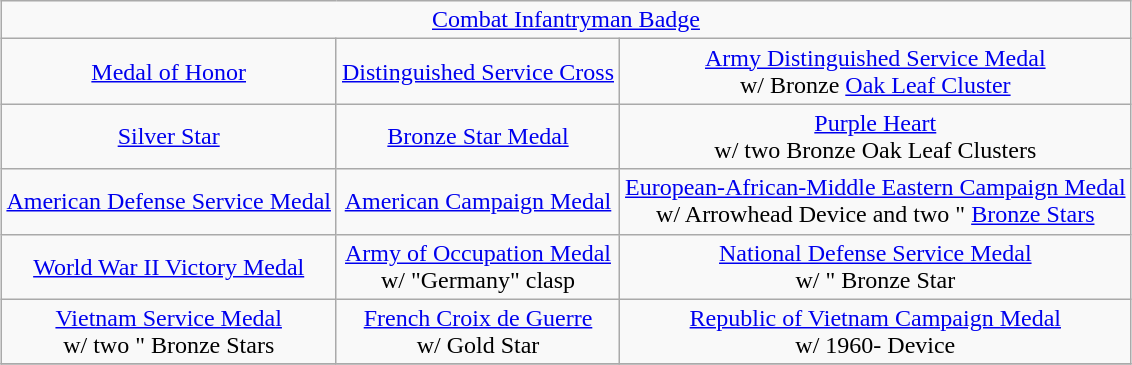<table class="wikitable" style="margin:1em auto; text-align:center;">
<tr>
<td colspan="4"><a href='#'>Combat Infantryman Badge</a></td>
</tr>
<tr>
<td><a href='#'>Medal of Honor</a></td>
<td><a href='#'>Distinguished Service Cross</a></td>
<td><a href='#'>Army Distinguished Service Medal</a> <br>w/ Bronze <a href='#'>Oak Leaf Cluster</a></td>
</tr>
<tr>
<td><a href='#'>Silver Star</a></td>
<td><a href='#'>Bronze Star Medal</a></td>
<td><a href='#'>Purple Heart</a> <br>w/ two Bronze Oak Leaf Clusters</td>
</tr>
<tr>
<td><a href='#'>American Defense Service Medal</a></td>
<td><a href='#'>American Campaign Medal</a></td>
<td><a href='#'>European-African-Middle Eastern Campaign Medal</a><br> w/  Arrowhead Device and two " <a href='#'>Bronze Stars</a></td>
</tr>
<tr>
<td><a href='#'>World War II Victory Medal</a></td>
<td><a href='#'>Army of Occupation Medal</a> <br>w/ "Germany" clasp</td>
<td><a href='#'>National Defense Service Medal</a> <br>w/ " Bronze Star</td>
</tr>
<tr>
<td><a href='#'>Vietnam Service Medal</a> <br>w/ two " Bronze Stars</td>
<td><a href='#'>French Croix de Guerre</a> <br>w/ Gold Star</td>
<td><a href='#'>Republic of Vietnam Campaign Medal</a> <br>w/ 1960- Device</td>
</tr>
<tr>
</tr>
</table>
